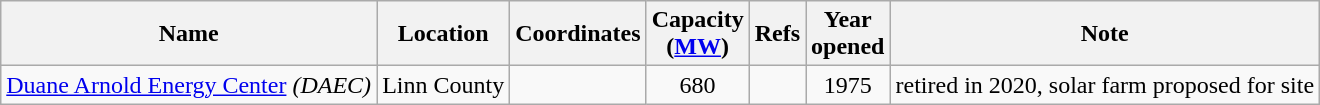<table class="wikitable sortable">
<tr>
<th>Name</th>
<th>Location</th>
<th>Coordinates</th>
<th>Capacity<br>(<a href='#'>MW</a>)</th>
<th>Refs</th>
<th>Year<br>opened</th>
<th>Note</th>
</tr>
<tr>
<td><a href='#'>Duane Arnold Energy Center</a> <em>(DAEC)</em></td>
<td>Linn County</td>
<td></td>
<td align="center">680</td>
<td></td>
<td align="center">1975</td>
<td>retired in 2020, solar farm proposed for site</td>
</tr>
</table>
